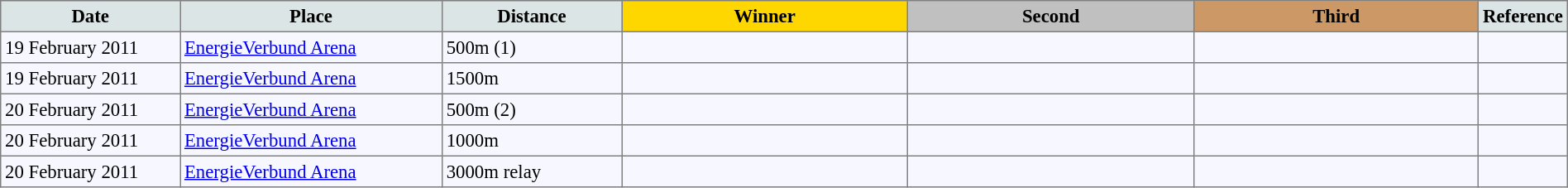<table bgcolor="#f7f8ff" cellpadding="3" cellspacing="0" border="1" style="font-size: 95%; border: gray solid 1px; border-collapse: collapse;">
<tr bgcolor="#CCCCCC">
<td align="center" bgcolor="#DCE5E5" width="150"><strong>Date</strong></td>
<td align="center" bgcolor="#DCE5E5" width="220"><strong>Place</strong></td>
<td align="center" bgcolor="#DCE5E5" width="150"><strong>Distance</strong></td>
<td align="center" bgcolor="gold" width="250"><strong>Winner</strong></td>
<td align="center" bgcolor="silver" width="250"><strong>Second</strong></td>
<td align="center" bgcolor="CC9966" width="250"><strong>Third</strong></td>
<td align="center" bgcolor="#DCE5E5" width="30"><strong>Reference</strong></td>
</tr>
<tr align="left">
<td>19 February 2011</td>
<td><a href='#'>EnergieVerbund Arena</a></td>
<td>500m (1)</td>
<td></td>
<td></td>
<td></td>
<td></td>
</tr>
<tr align="left">
<td>19 February 2011</td>
<td><a href='#'>EnergieVerbund Arena</a></td>
<td>1500m</td>
<td></td>
<td></td>
<td></td>
<td></td>
</tr>
<tr align="left">
<td>20 February 2011</td>
<td><a href='#'>EnergieVerbund Arena</a></td>
<td>500m (2)</td>
<td></td>
<td></td>
<td></td>
<td></td>
</tr>
<tr align="left">
<td>20 February 2011</td>
<td><a href='#'>EnergieVerbund Arena</a></td>
<td>1000m</td>
<td></td>
<td></td>
<td></td>
<td></td>
</tr>
<tr align="left">
<td>20 February 2011</td>
<td><a href='#'>EnergieVerbund Arena</a></td>
<td>3000m relay</td>
<td></td>
<td></td>
<td></td>
<td></td>
</tr>
</table>
